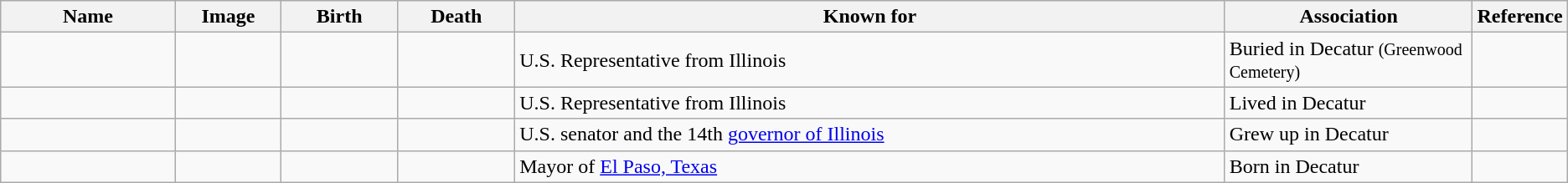<table class="wikitable sortable">
<tr>
<th scope="col" style="width:140px;">Name</th>
<th scope="col" style="width:80px;" class="unsortable">Image</th>
<th scope="col" style="width:90px;">Birth</th>
<th scope="col" style="width:90px;">Death</th>
<th scope="col" style="width:600px;" class="unsortable">Known for</th>
<th scope="col" style="width:200px;" class="unsortable">Association</th>
<th scope="col" style="width:30px;" class="unsortable">Reference</th>
</tr>
<tr>
<td></td>
<td></td>
<td align=right></td>
<td align=right></td>
<td>U.S. Representative from Illinois</td>
<td>Buried in Decatur <small>(Greenwood Cemetery)</small></td>
<td style="text-align:center;"></td>
</tr>
<tr>
<td></td>
<td></td>
<td align=right></td>
<td align=right></td>
<td>U.S. Representative from Illinois</td>
<td>Lived in Decatur</td>
<td style="text-align:center;"></td>
</tr>
<tr>
<td></td>
<td></td>
<td align=right></td>
<td align=right></td>
<td>U.S. senator and the 14th <a href='#'>governor of Illinois</a></td>
<td>Grew up in Decatur</td>
<td style="text-align:center;"></td>
</tr>
<tr>
<td></td>
<td></td>
<td align=right></td>
<td align=right></td>
<td>Mayor of <a href='#'>El Paso, Texas</a></td>
<td>Born in Decatur</td>
<td style="text-align:center;"></td>
</tr>
</table>
